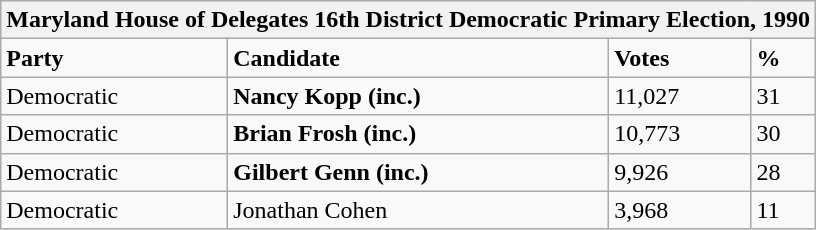<table class="wikitable">
<tr>
<th colspan="4">Maryland House of Delegates 16th District Democratic Primary Election, 1990</th>
</tr>
<tr>
<td><strong>Party</strong></td>
<td><strong>Candidate</strong></td>
<td><strong>Votes</strong></td>
<td><strong>%</strong></td>
</tr>
<tr>
<td>Democratic</td>
<td><strong>Nancy Kopp (inc.)</strong></td>
<td>11,027</td>
<td>31</td>
</tr>
<tr>
<td>Democratic</td>
<td><strong>Brian Frosh (inc.)</strong></td>
<td>10,773</td>
<td>30</td>
</tr>
<tr>
<td>Democratic</td>
<td><strong>Gilbert Genn (inc.)</strong></td>
<td>9,926</td>
<td>28</td>
</tr>
<tr>
<td>Democratic</td>
<td>Jonathan Cohen</td>
<td>3,968</td>
<td>11</td>
</tr>
</table>
